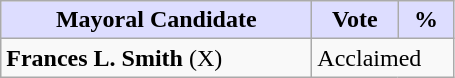<table class="wikitable">
<tr>
<th style="background:#ddf; width:200px;">Mayoral Candidate</th>
<th style="background:#ddf; width:50px;">Vote</th>
<th style="background:#ddf; width:30px;">%</th>
</tr>
<tr>
<td><strong>Frances L. Smith</strong> (X)</td>
<td colspan="2">Acclaimed</td>
</tr>
</table>
